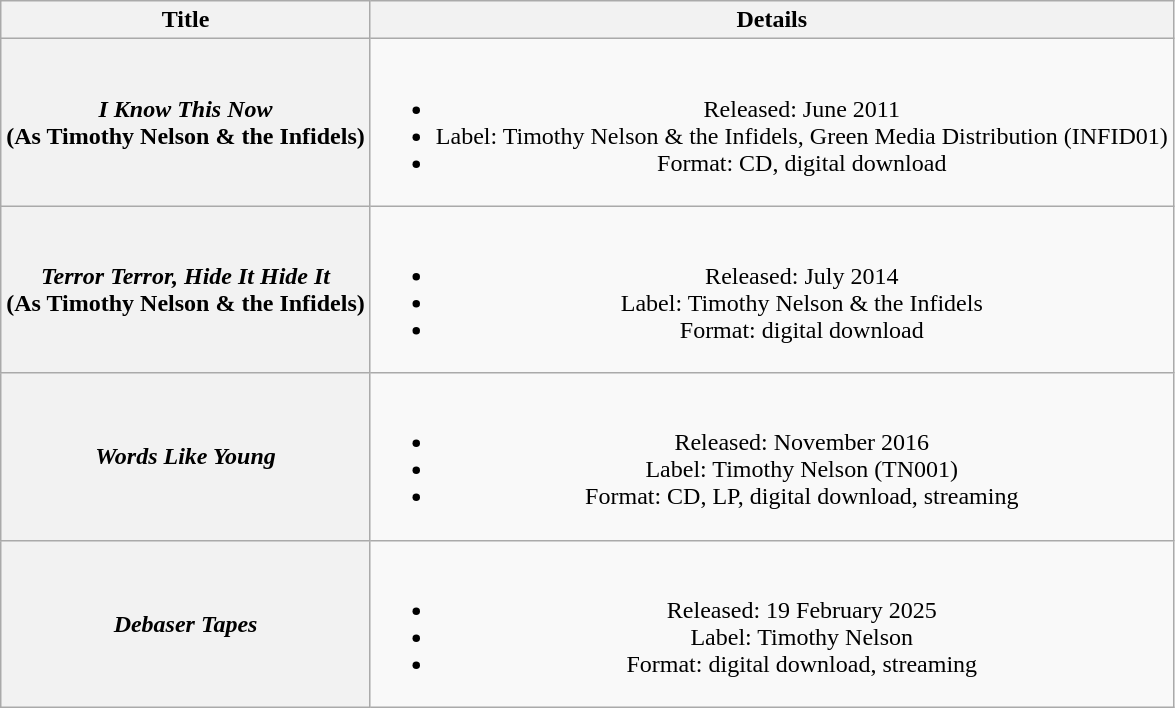<table class="wikitable plainrowheaders" style="text-align:center;" border="1">
<tr>
<th>Title</th>
<th>Details</th>
</tr>
<tr>
<th scope="row"><em>I Know This Now</em> <br> (As Timothy Nelson & the Infidels)</th>
<td><br><ul><li>Released: June 2011</li><li>Label: Timothy Nelson & the Infidels, Green Media Distribution (INFID01)</li><li>Format: CD, digital download</li></ul></td>
</tr>
<tr>
<th scope="row"><em>Terror Terror, Hide It Hide It</em> <br> (As Timothy Nelson & the Infidels)</th>
<td><br><ul><li>Released: July 2014</li><li>Label: Timothy Nelson & the Infidels</li><li>Format: digital download</li></ul></td>
</tr>
<tr>
<th scope="row"><em>Words Like Young</em></th>
<td><br><ul><li>Released: November 2016</li><li>Label: Timothy Nelson (TN001)</li><li>Format: CD, LP, digital download, streaming</li></ul></td>
</tr>
<tr>
<th scope="row"><em>Debaser Tapes</em></th>
<td><br><ul><li>Released: 19 February 2025</li><li>Label: Timothy Nelson</li><li>Format: digital download, streaming</li></ul></td>
</tr>
</table>
